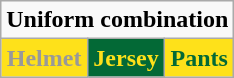<table class="wikitable" style="display: inline-table;">
<tr>
<td align="center" Colspan="3"><strong>Uniform combination</strong></td>
</tr>
<tr align="center">
<td style="background:#fee11a; color:#999999"><strong>Helmet</strong></td>
<td style="background:#036936; color:#fee11a"><strong>Jersey</strong></td>
<td style="background:#fee11a; color:#036936"><strong>Pants</strong></td>
</tr>
</table>
